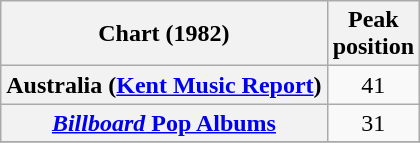<table class="wikitable plainrowheaders">
<tr>
<th scope="col">Chart (1982)</th>
<th scope="col">Peak<br>position</th>
</tr>
<tr>
<th scope="row">Australia (<a href='#'>Kent Music Report</a>)</th>
<td style="text-align:center;">41</td>
</tr>
<tr>
<th scope="row"><a href='#'><em>Billboard</em> Pop Albums</a></th>
<td align="center">31</td>
</tr>
<tr>
</tr>
</table>
